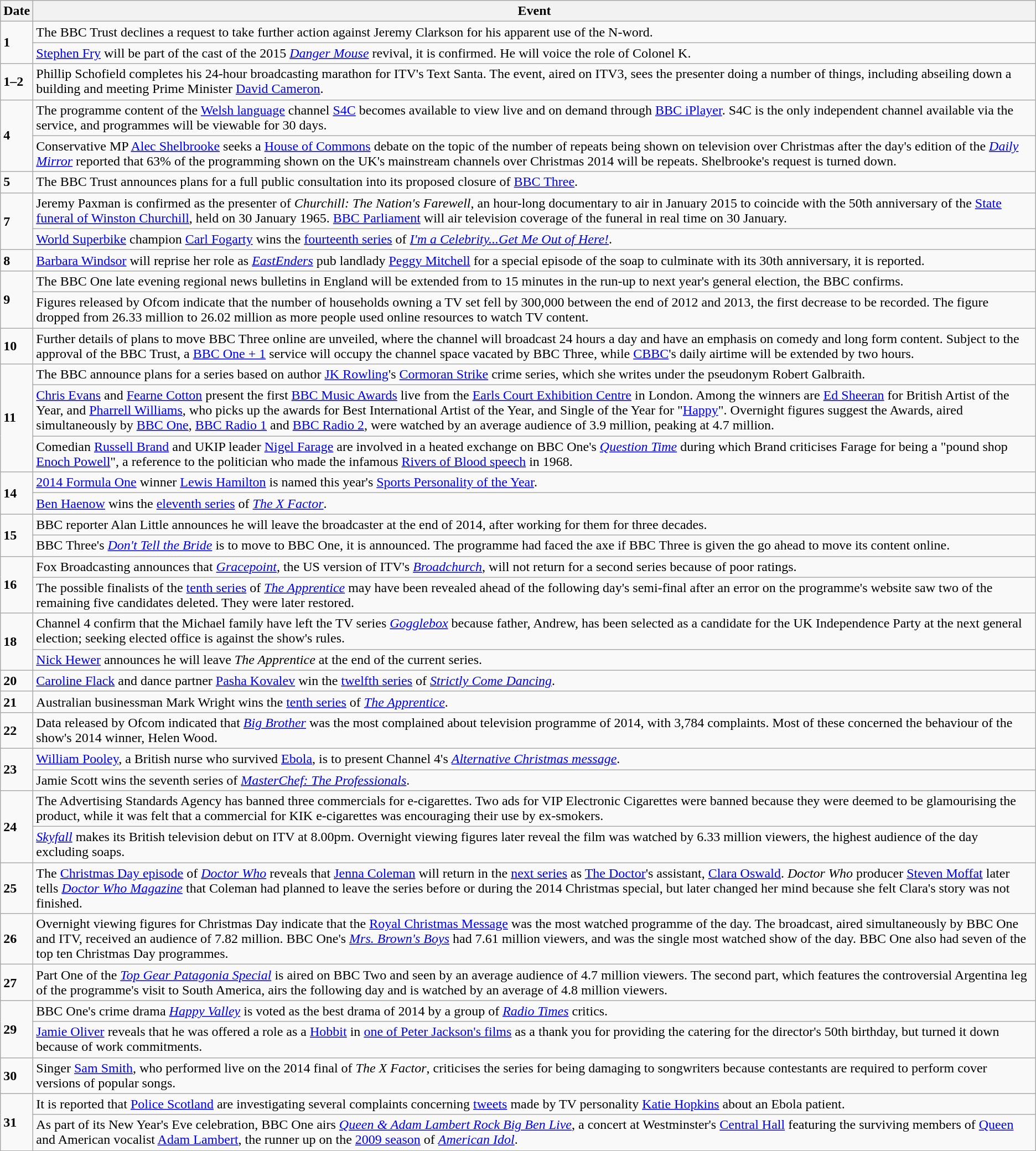<table class="wikitable">
<tr>
<th>Date</th>
<th>Event</th>
</tr>
<tr>
<td rowspan=2><strong>1</strong></td>
<td>The BBC Trust declines a request to take further action against Jeremy Clarkson for his apparent use of the N-word.</td>
</tr>
<tr>
<td><a href='#'>Stephen Fry</a> will be part of the cast of the 2015 <em><a href='#'>Danger Mouse</a></em> revival, it is confirmed. He will voice the role of Colonel K.</td>
</tr>
<tr>
<td><strong>1–2</strong></td>
<td>Phillip Schofield completes his 24-hour broadcasting marathon for ITV's Text Santa. The event, aired on ITV3, sees the presenter doing a number of things, including abseiling down a building and meeting Prime Minister <a href='#'>David Cameron</a>.</td>
</tr>
<tr>
<td rowspan=2><strong>4</strong></td>
<td>The programme content of the <a href='#'>Welsh language</a> channel <a href='#'>S4C</a> becomes available to view live and on demand through <a href='#'>BBC iPlayer</a>. S4C is the only independent channel available via the service, and programmes will be viewable for 30 days.</td>
</tr>
<tr>
<td>Conservative MP <a href='#'>Alec Shelbrooke</a> seeks a <a href='#'>House of Commons</a> debate on the topic of the number of repeats being shown on television over Christmas after the day's edition of the <em><a href='#'>Daily Mirror</a></em> reported that 63% of the programming shown on the UK's mainstream channels over Christmas 2014 will be repeats. Shelbrooke's request is turned down.</td>
</tr>
<tr>
<td><strong>5</strong></td>
<td>The BBC Trust announces plans for a full public consultation into its proposed closure of <a href='#'>BBC Three</a>.</td>
</tr>
<tr>
<td rowspan=2><strong>7</strong></td>
<td>Jeremy Paxman is confirmed as the presenter of <em>Churchill: The Nation's Farewell</em>, an hour-long documentary to air in January 2015 to coincide with the 50th anniversary of the <a href='#'>State funeral of Winston Churchill</a>, held on 30 January 1965. <a href='#'>BBC Parliament</a> will air television coverage of the funeral in real time on 30 January.</td>
</tr>
<tr>
<td><a href='#'>World Superbike</a> champion <a href='#'>Carl Fogarty</a> wins the <a href='#'>fourteenth series</a> of <em><a href='#'>I'm a Celebrity...Get Me Out of Here!</a></em>.</td>
</tr>
<tr>
<td><strong>8</strong></td>
<td><a href='#'>Barbara Windsor</a> will reprise her role as <em><a href='#'>EastEnders</a></em> pub landlady <a href='#'>Peggy Mitchell</a> for a special episode of the soap to culminate with its 30th anniversary, it is reported.</td>
</tr>
<tr>
<td rowspan=2><strong>9</strong></td>
<td>The BBC One late evening regional news bulletins in England will be extended from  to 15 minutes in the run-up to next year's general election, the BBC confirms.</td>
</tr>
<tr>
<td>Figures released by Ofcom indicate that the number of households owning a TV set fell by 300,000 between the end of 2012 and 2013, the first decrease to be recorded. The figure dropped from 26.33 million to 26.02 million as more people used online resources to watch TV content.</td>
</tr>
<tr>
<td><strong>10</strong></td>
<td>Further details of plans to move BBC Three online are unveiled, where the channel will broadcast 24 hours a day and have an emphasis on comedy and long form content. Subject to the approval of the BBC Trust, a <a href='#'>BBC One + 1</a> service will occupy the channel space vacated by BBC Three, while <a href='#'>CBBC</a>'s daily airtime will be extended by two hours.</td>
</tr>
<tr>
<td rowspan=3><strong>11</strong></td>
<td>The BBC announce plans for a series based on author <a href='#'>JK Rowling</a>'s <a href='#'>Cormoran Strike</a> crime series, which she writes under the pseudonym Robert Galbraith.</td>
</tr>
<tr>
<td><a href='#'>Chris Evans</a> and <a href='#'>Fearne Cotton</a> present the first <a href='#'>BBC Music Awards</a> live from the <a href='#'>Earls Court Exhibition Centre</a> in London. Among the winners are <a href='#'>Ed Sheeran</a> for British Artist of the Year, and <a href='#'>Pharrell Williams</a>, who picks up the awards for Best International Artist of the Year, and Single of the Year for "<a href='#'>Happy</a>". Overnight figures suggest the Awards, aired simultaneously by <a href='#'>BBC One</a>, <a href='#'>BBC Radio 1</a> and <a href='#'>BBC Radio 2</a>, were watched by an average audience of 3.9 million, peaking at 4.7 million.</td>
</tr>
<tr>
<td>Comedian <a href='#'>Russell Brand</a> and UKIP leader <a href='#'>Nigel Farage</a> are involved in a heated exchange on BBC One's <em><a href='#'>Question Time</a></em> during which Brand criticises Farage for being a "pound shop <a href='#'>Enoch Powell</a>", a reference to the politician who made the infamous <a href='#'>Rivers of Blood speech</a> in 1968.</td>
</tr>
<tr>
<td rowspan=2><strong>14</strong></td>
<td><a href='#'>2014 Formula One</a> winner <a href='#'>Lewis Hamilton</a> is named this year's <a href='#'>Sports Personality of the Year</a>.</td>
</tr>
<tr>
<td><a href='#'>Ben Haenow</a> wins the <a href='#'>eleventh series</a> of <em><a href='#'>The X Factor</a></em>.</td>
</tr>
<tr>
<td rowspan=2><strong>15</strong></td>
<td>BBC reporter Alan Little announces he will leave the broadcaster at the end of 2014, after working for them for three decades.</td>
</tr>
<tr>
<td>BBC Three's <em><a href='#'>Don't Tell the Bride</a></em> is to move to BBC One, it is announced. The programme had faced the axe if BBC Three is given the go ahead to move its content online.</td>
</tr>
<tr>
<td rowspan=2><strong>16</strong></td>
<td>Fox Broadcasting announces that <em><a href='#'>Gracepoint</a></em>, the US version of ITV's <em><a href='#'>Broadchurch</a></em>, will not return for a second series because of poor ratings.</td>
</tr>
<tr>
<td>The possible finalists of the <a href='#'>tenth series</a> of <em><a href='#'>The Apprentice</a></em> may have been revealed ahead of the following day's semi-final after an error on the programme's website saw two of the remaining five candidates deleted. They were later restored.</td>
</tr>
<tr>
<td rowspan=2><strong>18</strong></td>
<td>Channel 4 confirm that the Michael family have left the TV series <em><a href='#'>Gogglebox</a></em> because father, Andrew, has been selected as a candidate for the UK Independence Party at the next general election; seeking elected office is against the show's rules.</td>
</tr>
<tr>
<td><a href='#'>Nick Hewer</a> announces he will leave <em>The Apprentice</em> at the end of the current series.</td>
</tr>
<tr>
<td><strong>20</strong></td>
<td><a href='#'>Caroline Flack</a> and dance partner <a href='#'>Pasha Kovalev</a> win the <a href='#'>twelfth series</a> of <em><a href='#'>Strictly Come Dancing</a></em>.</td>
</tr>
<tr>
<td><strong>21</strong></td>
<td>Australian businessman Mark Wright wins the <a href='#'>tenth series</a> of <em><a href='#'>The Apprentice</a></em>.</td>
</tr>
<tr>
<td><strong>22</strong></td>
<td>Data released by Ofcom indicated that <em><a href='#'>Big Brother</a></em> was the most complained about television programme of 2014, with 3,784 complaints. Most of these concerned the behaviour of the show's 2014 winner, Helen Wood.</td>
</tr>
<tr>
<td rowspan=2><strong>23</strong></td>
<td><a href='#'>William Pooley</a>, a British nurse who survived <a href='#'>Ebola</a>, is to present Channel 4's <em><a href='#'>Alternative Christmas message</a></em>.</td>
</tr>
<tr>
<td>Jamie Scott wins the seventh series of <em><a href='#'>MasterChef: The Professionals</a></em>.</td>
</tr>
<tr>
<td rowspan=2><strong>24</strong></td>
<td>The Advertising Standards Agency has banned three commercials for e-cigarettes. Two ads for VIP Electronic Cigarettes were banned because they were deemed to be glamourising the product, while it was felt that a commercial for KIK e-cigarettes was encouraging their use by ex-smokers.</td>
</tr>
<tr>
<td><em><a href='#'>Skyfall</a></em> makes its British television debut on ITV at 8.00pm. Overnight viewing figures later reveal the film was watched by 6.33 million viewers, the highest audience of the day excluding soaps.</td>
</tr>
<tr>
<td><strong>25</strong></td>
<td>The <a href='#'>Christmas Day episode</a> of <em><a href='#'>Doctor Who</a></em> reveals that <a href='#'>Jenna Coleman</a> will return in the <a href='#'>next series</a> as <a href='#'>The Doctor</a>'s assistant, <a href='#'>Clara Oswald</a>. <em>Doctor Who</em> producer <a href='#'>Steven Moffat</a> later tells <em><a href='#'>Doctor Who Magazine</a></em> that Coleman had planned to leave the series before or during the 2014 Christmas special, but later changed her mind because she felt Clara's story was not finished.</td>
</tr>
<tr>
<td><strong>26</strong></td>
<td>Overnight viewing figures for Christmas Day indicate that the <a href='#'>Royal Christmas Message</a> was the most watched programme of the day. The broadcast, aired simultaneously by BBC One and ITV, received an audience of 7.82 million. BBC One's <em><a href='#'>Mrs. Brown's Boys</a></em> had 7.61 million viewers, and was the single most watched show of the day. BBC One also had seven of the top ten Christmas Day programmes.</td>
</tr>
<tr>
<td><strong>27</strong></td>
<td>Part One of the <em><a href='#'>Top Gear Patagonia Special</a></em> is aired on BBC Two and seen by an average audience of 4.7 million viewers. The second part, which features the controversial Argentina leg of the programme's visit to South America, airs the following day and is watched by an average of 4.8 million viewers.</td>
</tr>
<tr>
<td rowspan=2><strong>29</strong></td>
<td>BBC One's crime drama <em><a href='#'>Happy Valley</a></em> is voted as the best drama of 2014 by a group of <em><a href='#'>Radio Times</a></em> critics.</td>
</tr>
<tr>
<td><a href='#'>Jamie Oliver</a> reveals that he was offered a role as a <a href='#'>Hobbit</a> in <a href='#'>one of Peter Jackson's films</a> as a thank you for providing the catering for the director's 50th birthday, but turned it down because of work commitments.</td>
</tr>
<tr>
<td><strong>30</strong></td>
<td>Singer <a href='#'>Sam Smith</a>, who performed live on the 2014 final of <em>The X Factor</em>, criticises the series for being damaging to songwriters because contestants are required to perform cover versions of popular songs.</td>
</tr>
<tr>
<td rowspan=2><strong>31</strong></td>
<td>It is reported that <a href='#'>Police Scotland</a> are investigating several complaints concerning <a href='#'>tweets</a> made by TV personality <a href='#'>Katie Hopkins</a> about an Ebola patient.</td>
</tr>
<tr>
<td>As part of its New Year's Eve celebration, BBC One airs <em><a href='#'>Queen & Adam Lambert Rock Big Ben Live</a></em>, a concert at Westminster's <a href='#'>Central Hall</a> featuring the surviving members of <a href='#'>Queen</a> and American vocalist <a href='#'>Adam Lambert</a>, the runner up on the <a href='#'>2009 season</a> of <em><a href='#'>American Idol</a></em>.</td>
</tr>
</table>
